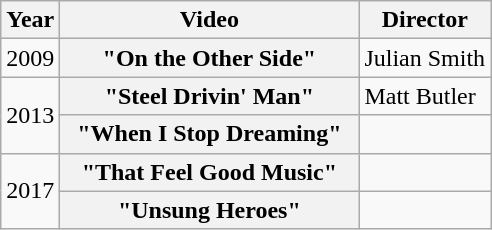<table class="wikitable plainrowheaders">
<tr>
<th>Year</th>
<th style="width:12em;">Video</th>
<th>Director</th>
</tr>
<tr>
<td>2009</td>
<th scope="row">"On the Other Side"</th>
<td>Julian Smith</td>
</tr>
<tr>
<td rowspan="2">2013</td>
<th scope="row">"Steel Drivin' Man"</th>
<td>Matt Butler</td>
</tr>
<tr>
<th scope="row">"When I Stop Dreaming"</th>
<td></td>
</tr>
<tr>
<td rowspan="2">2017</td>
<th scope="row">"That Feel Good Music"</th>
<td></td>
</tr>
<tr>
<th scope="row">"Unsung Heroes"</th>
<td></td>
</tr>
</table>
